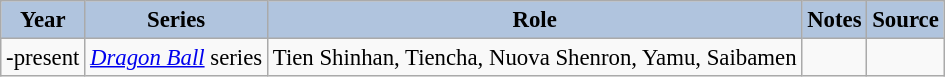<table class="wikitable sortable plainrowheaders" style="width=95%; font-size: 95%;">
<tr>
<th style="background:#b0c4de;">Year </th>
<th style="background:#b0c4de;">Series</th>
<th style="background:#b0c4de;">Role </th>
<th style="background:#b0c4de;" class="unsortable">Notes </th>
<th style="background:#b0c4de;" class="unsortable">Source</th>
</tr>
<tr>
<td>-present</td>
<td><em><a href='#'>Dragon Ball</a></em> series</td>
<td>Tien Shinhan, Tiencha, Nuova Shenron, Yamu, Saibamen</td>
<td></td>
<td></td>
</tr>
</table>
